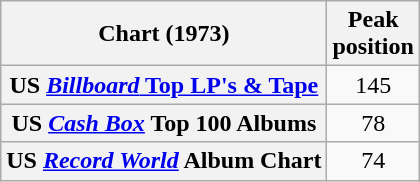<table class="wikitable plainrowheaders sortable">
<tr>
<th scope="col">Chart (1973)</th>
<th scope="col">Peak<br>position</th>
</tr>
<tr>
<th scope="row">US <a href='#'><em>Billboard</em> Top LP's & Tape</a></th>
<td align="center">145</td>
</tr>
<tr>
<th scope="row">US <em><a href='#'>Cash Box</a></em> Top 100 Albums</th>
<td align="center">78</td>
</tr>
<tr>
<th scope="row">US <em><a href='#'>Record World</a></em> Album Chart</th>
<td align="center">74</td>
</tr>
</table>
